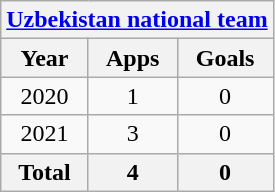<table class="wikitable" style="text-align:center">
<tr>
<th colspan=3><a href='#'>Uzbekistan national team</a></th>
</tr>
<tr>
<th>Year</th>
<th>Apps</th>
<th>Goals</th>
</tr>
<tr>
<td>2020</td>
<td>1</td>
<td>0</td>
</tr>
<tr>
<td>2021</td>
<td>3</td>
<td>0</td>
</tr>
<tr>
<th>Total</th>
<th>4</th>
<th>0</th>
</tr>
</table>
